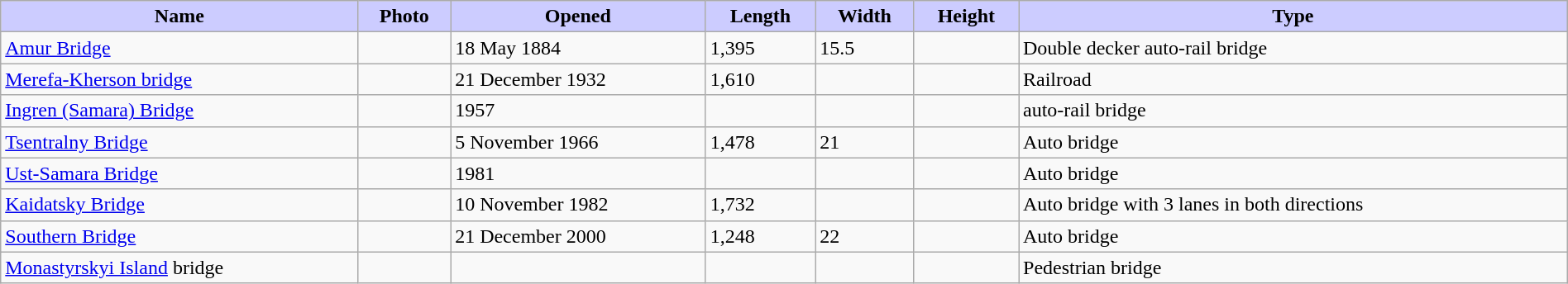<table class ="wikitable" width="100%">
<tr>
<th style="background: #CCCCFF">Name</th>
<th style="background: #CCCCFF">Photo</th>
<th style="background: #CCCCFF">Opened</th>
<th style="background: #CCCCFF">Length</th>
<th style="background: #CCCCFF">Width</th>
<th style="background: #CCCCFF">Height</th>
<th style="background: #CCCCFF">Type</th>
</tr>
<tr>
<td><a href='#'>Amur Bridge</a></td>
<td></td>
<td>18 May 1884</td>
<td>1,395</td>
<td>15.5</td>
<td></td>
<td>Double decker auto-rail bridge</td>
</tr>
<tr>
<td><a href='#'>Merefa-Kherson bridge</a></td>
<td></td>
<td>21 December 1932</td>
<td>1,610</td>
<td></td>
<td></td>
<td>Railroad</td>
</tr>
<tr>
<td><a href='#'>Ingren (Samara) Bridge</a></td>
<td></td>
<td>1957</td>
<td></td>
<td></td>
<td></td>
<td>auto-rail bridge</td>
</tr>
<tr>
<td><a href='#'>Tsentralny Bridge</a></td>
<td></td>
<td>5 November 1966</td>
<td>1,478</td>
<td>21</td>
<td></td>
<td>Auto bridge</td>
</tr>
<tr>
<td><a href='#'>Ust-Samara Bridge</a></td>
<td></td>
<td>1981</td>
<td></td>
<td></td>
<td></td>
<td>Auto bridge</td>
</tr>
<tr>
<td><a href='#'>Kaidatsky Bridge</a></td>
<td></td>
<td>10 November 1982</td>
<td>1,732</td>
<td></td>
<td></td>
<td>Auto bridge with 3 lanes in both directions</td>
</tr>
<tr>
<td><a href='#'>Southern Bridge</a></td>
<td></td>
<td>21 December 2000</td>
<td>1,248</td>
<td>22</td>
<td></td>
<td>Auto bridge</td>
</tr>
<tr>
<td><a href='#'>Monastyrskyi Island</a> bridge</td>
<td></td>
<td></td>
<td></td>
<td></td>
<td></td>
<td>Pedestrian bridge</td>
</tr>
</table>
